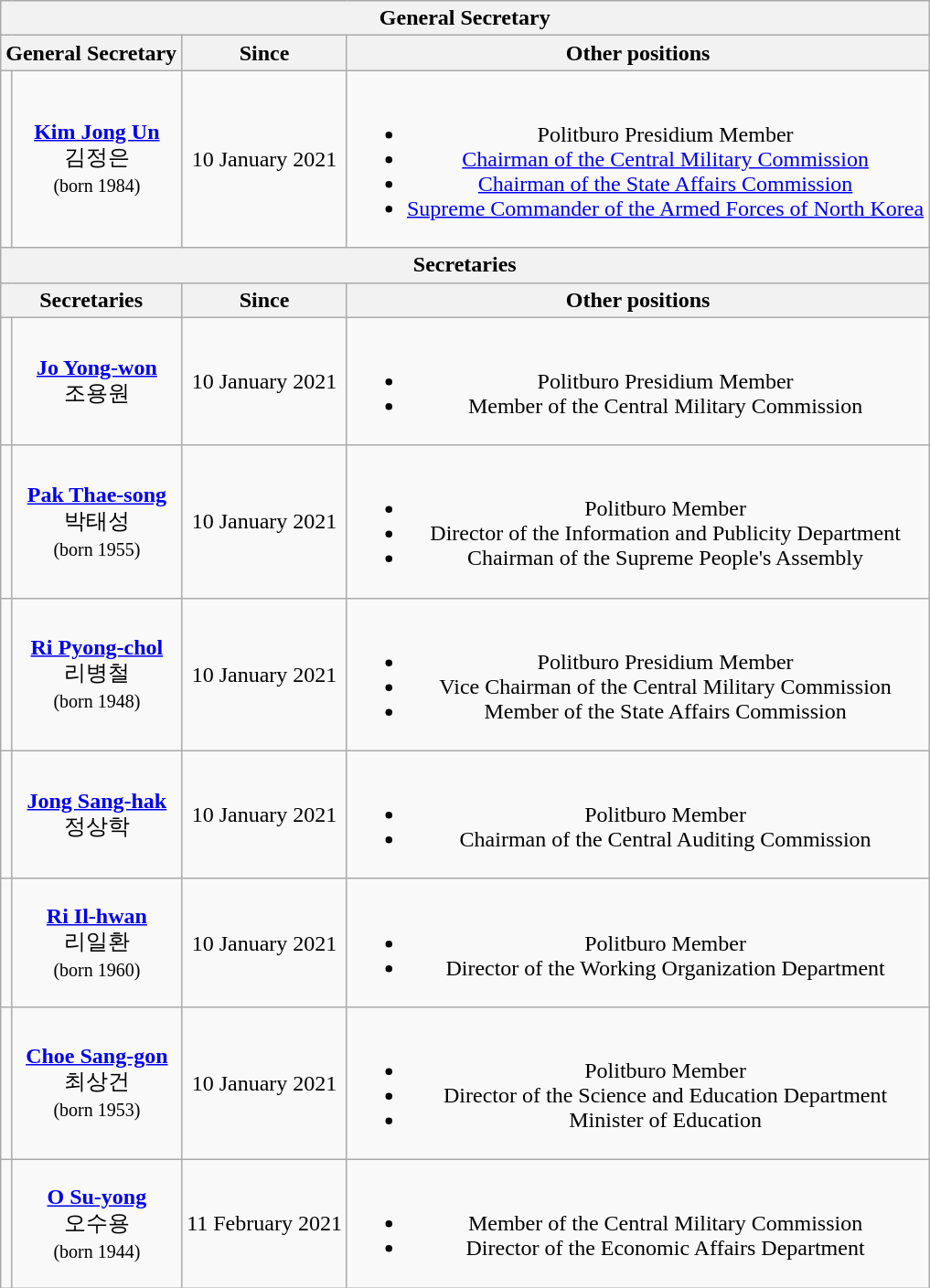<table class="wikitable" style="text-align:center;">
<tr>
<th colspan="4">General Secretary</th>
</tr>
<tr>
<th colspan="2">General Secretary</th>
<th>Since</th>
<th>Other positions</th>
</tr>
<tr>
<td></td>
<td><strong><a href='#'>Kim Jong Un</a></strong><br>김정은<br><small>(born 1984)</small></td>
<td>10 January 2021</td>
<td><br><ul><li>Politburo Presidium Member</li><li><a href='#'>Chairman of the Central Military Commission</a></li><li><a href='#'>Chairman of the State Affairs Commission</a></li><li><a href='#'>Supreme Commander of the Armed Forces of North Korea</a></li></ul></td>
</tr>
<tr>
<th colspan="4">Secretaries</th>
</tr>
<tr>
<th colspan="2">Secretaries</th>
<th>Since</th>
<th>Other positions</th>
</tr>
<tr>
<td></td>
<td><strong><a href='#'>Jo Yong-won</a></strong><br>조용원</td>
<td>10 January 2021</td>
<td><br><ul><li>Politburo Presidium Member</li><li>Member of the Central Military Commission</li></ul></td>
</tr>
<tr>
<td></td>
<td><strong><a href='#'>Pak Thae-song</a></strong><br>박태성<br><small>(born 1955)</small></td>
<td>10 January 2021</td>
<td><br><ul><li>Politburo Member</li><li>Director of the Information and Publicity Department</li><li>Chairman of the Supreme People's Assembly</li></ul></td>
</tr>
<tr>
<td></td>
<td><strong><a href='#'>Ri Pyong-chol</a></strong><br>리병철<br><small>(born 1948)</small></td>
<td>10 January 2021</td>
<td><br><ul><li>Politburo Presidium Member</li><li>Vice Chairman of the Central Military Commission</li><li>Member of the State Affairs Commission</li></ul></td>
</tr>
<tr>
<td></td>
<td><strong><a href='#'>Jong Sang-hak</a></strong><br>정상학</td>
<td>10 January 2021</td>
<td><br><ul><li>Politburo Member</li><li>Chairman of the Central Auditing Commission</li></ul></td>
</tr>
<tr>
<td></td>
<td><strong><a href='#'>Ri Il-hwan</a></strong><br>리일환<br><small>(born 1960)</small></td>
<td>10 January 2021</td>
<td><br><ul><li>Politburo Member</li><li>Director of the Working Organization Department</li></ul></td>
</tr>
<tr>
<td></td>
<td><strong><a href='#'>Choe Sang-gon</a></strong><br>최상건<br><small>(born 1953)</small></td>
<td>10 January 2021</td>
<td><br><ul><li>Politburo Member</li><li>Director of the Science and Education Department</li><li>Minister of Education</li></ul></td>
</tr>
<tr>
<td></td>
<td><strong><a href='#'>O Su-yong</a></strong><br>오수용<br><small>(born 1944)</small></td>
<td>11 February 2021</td>
<td><br><ul><li>Member of the Central Military Commission</li><li>Director of the Economic Affairs Department</li></ul></td>
</tr>
</table>
